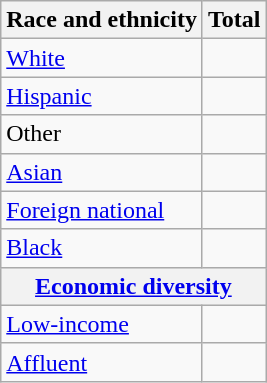<table class="wikitable floatright sortable collapsible"; text-align:right; font-size:80%;">
<tr>
<th>Race and ethnicity</th>
<th colspan="2" data-sort-type=number>Total</th>
</tr>
<tr>
<td><a href='#'>White</a></td>
<td align=right></td>
</tr>
<tr>
<td><a href='#'>Hispanic</a></td>
<td align=right></td>
</tr>
<tr>
<td>Other</td>
<td align=right></td>
</tr>
<tr>
<td><a href='#'>Asian</a></td>
<td align=right></td>
</tr>
<tr>
<td><a href='#'>Foreign national</a></td>
<td align=right></td>
</tr>
<tr>
<td><a href='#'>Black</a></td>
<td align=right></td>
</tr>
<tr>
<th colspan="4" data-sort-type=number><a href='#'>Economic diversity</a></th>
</tr>
<tr>
<td><a href='#'>Low-income</a></td>
<td align=right></td>
</tr>
<tr>
<td><a href='#'>Affluent</a></td>
<td align=right></td>
</tr>
</table>
